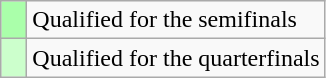<table class=wikitable>
<tr>
<td width=10px bgcolor="#aaffaa"></td>
<td>Qualified for the semifinals</td>
</tr>
<tr>
<td width=10px bgcolor="#ccffcc"></td>
<td>Qualified for the quarterfinals</td>
</tr>
</table>
